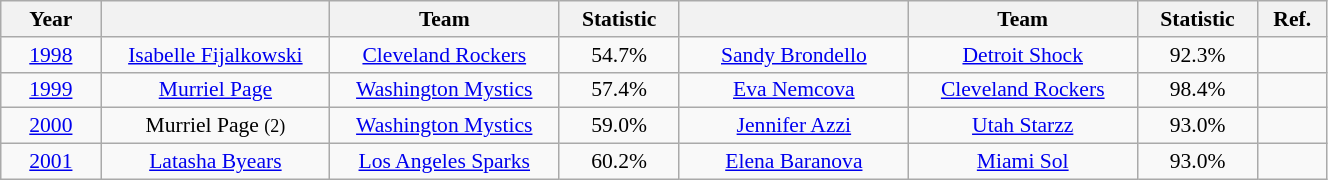<table class="wikitable sortable" style="width:70%; text-align:center; font-size:90%">
<tr>
<th width=40>Year</th>
<th width=100></th>
<th width=100>Team</th>
<th width=35>Statistic</th>
<th width=100></th>
<th width=100>Team</th>
<th width=35>Statistic</th>
<th width=20 class=unsortable>Ref.</th>
</tr>
<tr>
<td><a href='#'>1998</a></td>
<td><a href='#'>Isabelle Fijalkowski</a></td>
<td><a href='#'>Cleveland Rockers</a></td>
<td>54.7%</td>
<td><a href='#'>Sandy Brondello</a></td>
<td><a href='#'>Detroit Shock</a></td>
<td>92.3%</td>
<td></td>
</tr>
<tr>
<td><a href='#'>1999</a></td>
<td><a href='#'>Murriel Page</a></td>
<td><a href='#'>Washington Mystics</a></td>
<td>57.4%</td>
<td><a href='#'>Eva Nemcova</a></td>
<td><a href='#'>Cleveland Rockers</a></td>
<td>98.4%</td>
<td></td>
</tr>
<tr>
<td><a href='#'>2000</a></td>
<td>Murriel Page <small>(2)</small></td>
<td><a href='#'>Washington Mystics</a></td>
<td>59.0%</td>
<td><a href='#'>Jennifer Azzi</a></td>
<td><a href='#'>Utah Starzz</a></td>
<td>93.0%</td>
<td></td>
</tr>
<tr>
<td><a href='#'>2001</a></td>
<td><a href='#'>Latasha Byears</a></td>
<td><a href='#'>Los Angeles Sparks</a></td>
<td>60.2%</td>
<td><a href='#'>Elena Baranova</a></td>
<td><a href='#'>Miami Sol</a></td>
<td>93.0%</td>
<td></td>
</tr>
</table>
